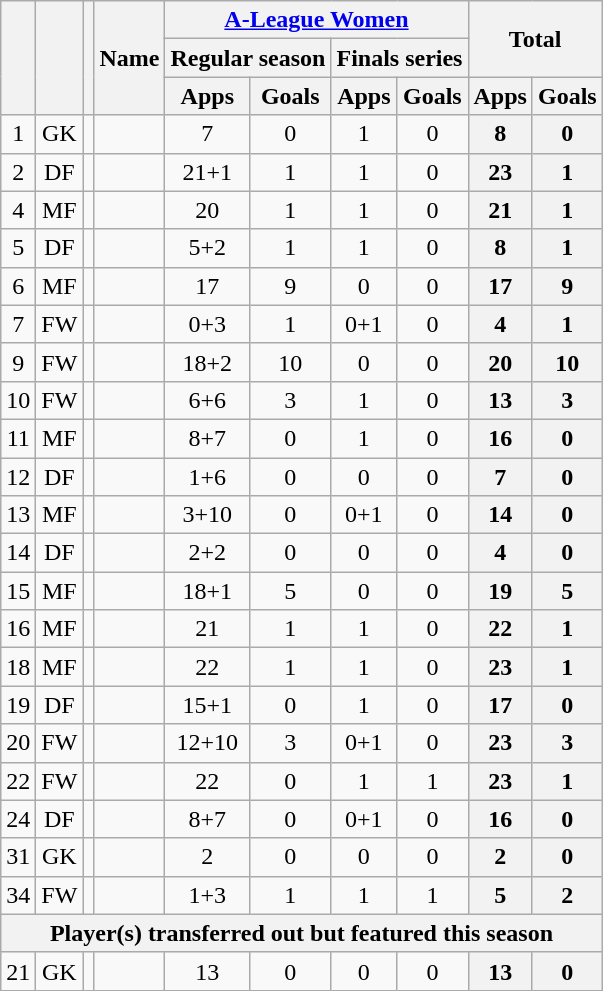<table class="wikitable sortable" style="text-align:center;">
<tr>
<th rowspan="3"></th>
<th rowspan="3"></th>
<th rowspan="3"></th>
<th rowspan="3">Name</th>
<th colspan="4"><a href='#'>A-League Women</a></th>
<th colspan="2" rowspan="2">Total</th>
</tr>
<tr>
<th colspan="2">Regular season</th>
<th colspan="2">Finals series</th>
</tr>
<tr>
<th>Apps</th>
<th>Goals</th>
<th>Apps</th>
<th>Goals</th>
<th>Apps</th>
<th>Goals</th>
</tr>
<tr>
<td>1</td>
<td>GK</td>
<td></td>
<td align="left"><br></td>
<td>7</td>
<td>0<br></td>
<td>1</td>
<td>0<br></td>
<th>8</th>
<th>0</th>
</tr>
<tr>
<td>2</td>
<td>DF</td>
<td></td>
<td align="left"><br></td>
<td>21+1</td>
<td>1<br></td>
<td>1</td>
<td>0<br></td>
<th>23</th>
<th>1</th>
</tr>
<tr>
<td>4</td>
<td>MF</td>
<td></td>
<td align="left"><br></td>
<td>20</td>
<td>1<br></td>
<td>1</td>
<td>0<br></td>
<th>21</th>
<th>1</th>
</tr>
<tr>
<td>5</td>
<td>DF</td>
<td></td>
<td align="left"><br></td>
<td>5+2</td>
<td>1<br></td>
<td>1</td>
<td>0<br></td>
<th>8</th>
<th>1</th>
</tr>
<tr>
<td>6</td>
<td>MF</td>
<td></td>
<td align="left"><br></td>
<td>17</td>
<td>9<br></td>
<td>0</td>
<td>0<br></td>
<th>17</th>
<th>9</th>
</tr>
<tr>
<td>7</td>
<td>FW</td>
<td></td>
<td align="left"><br></td>
<td>0+3</td>
<td>1<br></td>
<td>0+1</td>
<td>0<br></td>
<th>4</th>
<th>1</th>
</tr>
<tr>
<td>9</td>
<td>FW</td>
<td></td>
<td align="left"><br></td>
<td>18+2</td>
<td>10<br></td>
<td>0</td>
<td>0<br></td>
<th>20</th>
<th>10</th>
</tr>
<tr>
<td>10</td>
<td>FW</td>
<td></td>
<td align="left"><br></td>
<td>6+6</td>
<td>3<br></td>
<td>1</td>
<td>0<br></td>
<th>13</th>
<th>3</th>
</tr>
<tr>
<td>11</td>
<td>MF</td>
<td></td>
<td align="left"><br></td>
<td>8+7</td>
<td>0<br></td>
<td>1</td>
<td>0<br></td>
<th>16</th>
<th>0</th>
</tr>
<tr>
<td>12</td>
<td>DF</td>
<td></td>
<td align="left"><br></td>
<td>1+6</td>
<td>0<br></td>
<td>0</td>
<td>0<br></td>
<th>7</th>
<th>0</th>
</tr>
<tr>
<td>13</td>
<td>MF</td>
<td></td>
<td align="left"><br></td>
<td>3+10</td>
<td>0<br></td>
<td>0+1</td>
<td>0<br></td>
<th>14</th>
<th>0</th>
</tr>
<tr>
<td>14</td>
<td>DF</td>
<td></td>
<td align="left"><br></td>
<td>2+2</td>
<td>0<br></td>
<td>0</td>
<td>0<br></td>
<th>4</th>
<th>0</th>
</tr>
<tr>
<td>15</td>
<td>MF</td>
<td></td>
<td align="left"><br></td>
<td>18+1</td>
<td>5<br></td>
<td>0</td>
<td>0<br></td>
<th>19</th>
<th>5</th>
</tr>
<tr>
<td>16</td>
<td>MF</td>
<td></td>
<td align="left"><br></td>
<td>21</td>
<td>1<br></td>
<td>1</td>
<td>0<br></td>
<th>22</th>
<th>1</th>
</tr>
<tr>
<td>18</td>
<td>MF</td>
<td></td>
<td align="left"><br></td>
<td>22</td>
<td>1<br></td>
<td>1</td>
<td>0<br></td>
<th>23</th>
<th>1</th>
</tr>
<tr>
<td>19</td>
<td>DF</td>
<td></td>
<td align="left"><br></td>
<td>15+1</td>
<td>0<br></td>
<td>1</td>
<td>0<br></td>
<th>17</th>
<th>0</th>
</tr>
<tr>
<td>20</td>
<td>FW</td>
<td></td>
<td align="left"><br></td>
<td>12+10</td>
<td>3<br></td>
<td>0+1</td>
<td>0<br></td>
<th>23</th>
<th>3</th>
</tr>
<tr>
<td>22</td>
<td>FW</td>
<td></td>
<td align="left"><br></td>
<td>22</td>
<td>0<br></td>
<td>1</td>
<td>1<br></td>
<th>23</th>
<th>1</th>
</tr>
<tr>
<td>24</td>
<td>DF</td>
<td></td>
<td align="left"><br></td>
<td>8+7</td>
<td>0<br></td>
<td>0+1</td>
<td>0<br></td>
<th>16</th>
<th>0</th>
</tr>
<tr>
<td>31</td>
<td>GK</td>
<td></td>
<td align="left"><br></td>
<td>2</td>
<td>0<br></td>
<td>0</td>
<td>0<br></td>
<th>2</th>
<th>0</th>
</tr>
<tr>
<td>34</td>
<td>FW</td>
<td></td>
<td align="left"><br></td>
<td>1+3</td>
<td>1<br></td>
<td>1</td>
<td>1<br></td>
<th>5</th>
<th>2</th>
</tr>
<tr>
<th colspan="10">Player(s) transferred out but featured this season</th>
</tr>
<tr>
<td>21</td>
<td>GK</td>
<td></td>
<td align="left"><br></td>
<td>13</td>
<td>0<br></td>
<td>0</td>
<td>0<br></td>
<th>13</th>
<th>0</th>
</tr>
</table>
